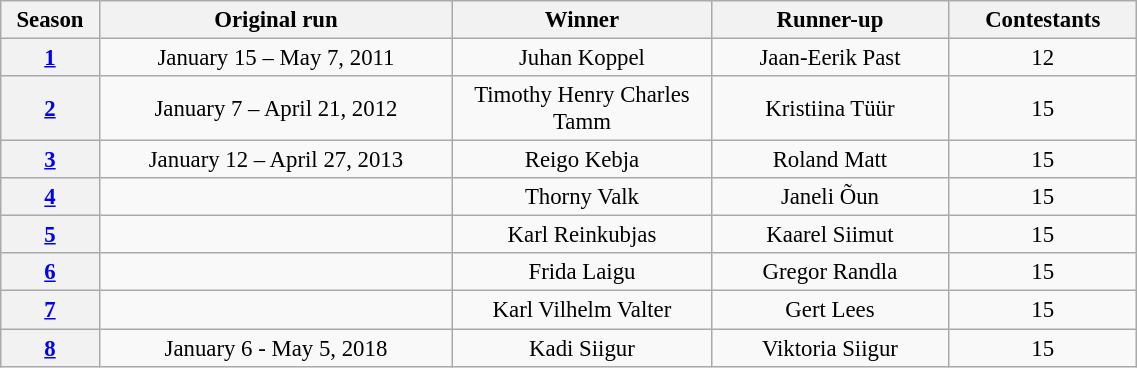<table class= wikitable style="font-size:95%; width:60%; text-align: center;">
<tr>
<th style="width:1%;">Season</th>
<th style="width:11%;">Original run</th>
<th width=7%>Winner</th>
<th width=7%>Runner-up</th>
<th style="width:3%;">Contestants</th>
</tr>
<tr>
<th><a href='#'>1</a></th>
<td>January 15 – May 7, 2011</td>
<td>Juhan Koppel</td>
<td>Jaan-Eerik Past</td>
<td>12</td>
</tr>
<tr>
<th><a href='#'>2</a></th>
<td>January 7 – April 21, 2012</td>
<td>Timothy Henry Charles Tamm</td>
<td>Kristiina Tüür</td>
<td>15</td>
</tr>
<tr>
<th><a href='#'>3</a></th>
<td>January 12 – April 27, 2013</td>
<td>Reigo Kebja</td>
<td>Roland Matt</td>
<td>15</td>
</tr>
<tr>
<th><a href='#'>4</a></th>
<td></td>
<td>Thorny Valk</td>
<td>Janeli Õun</td>
<td>15</td>
</tr>
<tr>
<th><a href='#'>5</a></th>
<td></td>
<td>Karl Reinkubjas</td>
<td>Kaarel Siimut</td>
<td>15</td>
</tr>
<tr>
<th><a href='#'>6</a></th>
<td></td>
<td>Frida Laigu</td>
<td>Gregor Randla</td>
<td>15</td>
</tr>
<tr>
<th><a href='#'>7</a></th>
<td></td>
<td>Karl Vilhelm Valter</td>
<td>Gert Lees</td>
<td>15</td>
</tr>
<tr>
<th><a href='#'>8</a></th>
<td>January 6 - May 5, 2018</td>
<td>Kadi Siigur</td>
<td>Viktoria Siigur</td>
<td>15</td>
</tr>
</table>
